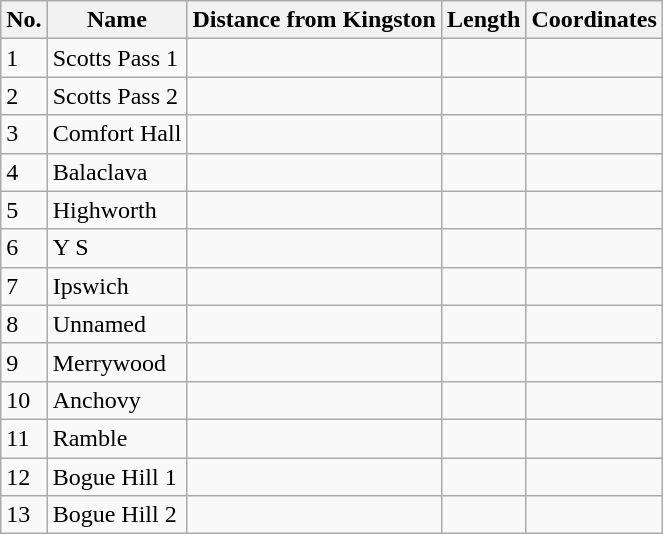<table class="wikitable sortable">
<tr>
<th>No.</th>
<th>Name</th>
<th>Distance from Kingston</th>
<th>Length</th>
<th>Coordinates</th>
</tr>
<tr>
<td>1</td>
<td>Scotts Pass 1</td>
<td></td>
<td></td>
<td></td>
</tr>
<tr>
<td>2</td>
<td>Scotts Pass 2</td>
<td></td>
<td></td>
<td></td>
</tr>
<tr>
<td>3</td>
<td>Comfort Hall</td>
<td></td>
<td></td>
<td></td>
</tr>
<tr>
<td>4</td>
<td>Balaclava</td>
<td></td>
<td></td>
<td></td>
</tr>
<tr>
<td>5</td>
<td>Highworth</td>
<td></td>
<td></td>
<td></td>
</tr>
<tr>
<td>6</td>
<td>Y S</td>
<td></td>
<td></td>
<td></td>
</tr>
<tr>
<td>7</td>
<td>Ipswich</td>
<td></td>
<td></td>
<td></td>
</tr>
<tr>
<td>8</td>
<td>Unnamed</td>
<td></td>
<td></td>
<td></td>
</tr>
<tr>
<td>9</td>
<td>Merrywood</td>
<td></td>
<td></td>
<td></td>
</tr>
<tr>
<td>10</td>
<td>Anchovy</td>
<td></td>
<td></td>
<td></td>
</tr>
<tr>
<td>11</td>
<td>Ramble</td>
<td></td>
<td></td>
<td></td>
</tr>
<tr>
<td>12</td>
<td>Bogue Hill 1</td>
<td></td>
<td></td>
<td></td>
</tr>
<tr>
<td>13</td>
<td>Bogue Hill 2</td>
<td></td>
<td></td>
<td></td>
</tr>
</table>
